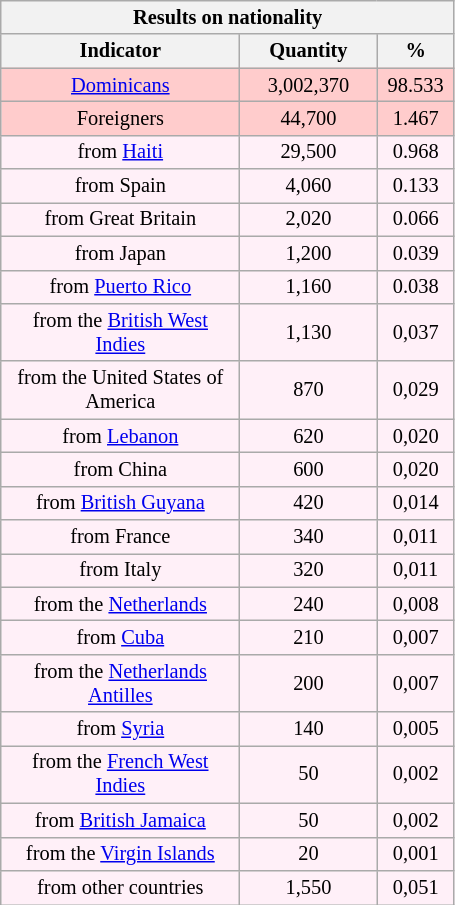<table class="wikitable" id="cx103" style="text-align: center; margin-right: 8px; font-size: 85%; margin-bottom: 10px;" width="24%">
<tr>
<th colspan="8">Results on nationality</th>
</tr>
<tr>
<th width="35%">Indicator</th>
<th width="20%">Quantity</th>
<th width="5%">%</th>
</tr>
<tr bgcolor="#FFCCCC">
<td><a href='#'>Dominicans</a></td>
<td align="center">3,002,370</td>
<td align="center">98.533</td>
</tr>
<tr bgcolor="#FFCCCC">
<td>Foreigners</td>
<td align="center">44,700</td>
<td align="center">1.467</td>
</tr>
<tr bgcolor="#FFF0F8">
<td>from <a href='#'>Haiti</a></td>
<td align="center">29,500</td>
<td align="center">0.968</td>
</tr>
<tr bgcolor="#FFF0F8">
<td>from Spain</td>
<td align="center">4,060</td>
<td align="center">0.133</td>
</tr>
<tr bgcolor="#FFF0F8">
<td>from Great Britain</td>
<td align="center">2,020</td>
<td align="center">0.066</td>
</tr>
<tr bgcolor="#FFF0F8">
<td>from Japan</td>
<td align="center">1,200</td>
<td align="center">0.039</td>
</tr>
<tr bgcolor="#FFF0F8">
<td>from <a href='#'>Puerto Rico</a></td>
<td align="center">1,160</td>
<td align="center">0.038</td>
</tr>
<tr bgcolor="#FFF0F8">
<td>from the <a href='#'>British West Indies</a></td>
<td align="center">1,130</td>
<td align="center">0,037</td>
</tr>
<tr bgcolor="#FFF0F8">
<td>from the United States of America</td>
<td align="center">870</td>
<td align="center">0,029</td>
</tr>
<tr bgcolor="#FFF0F8">
<td>from <a href='#'>Lebanon</a></td>
<td align="center">620</td>
<td align="center">0,020</td>
</tr>
<tr bgcolor="#FFF0F8">
<td>from China</td>
<td align="center">600</td>
<td align="center">0,020</td>
</tr>
<tr bgcolor="#FFF0F8">
<td>from <a href='#'>British Guyana</a></td>
<td align="center">420</td>
<td align="center">0,014</td>
</tr>
<tr bgcolor="#FFF0F8">
<td>from France</td>
<td align="center">340</td>
<td align="center">0,011</td>
</tr>
<tr bgcolor="#FFF0F8">
<td>from Italy</td>
<td align="center">320</td>
<td align="center">0,011</td>
</tr>
<tr bgcolor="#FFF0F8">
<td>from the <a href='#'>Netherlands</a></td>
<td align="center">240</td>
<td align="center">0,008</td>
</tr>
<tr bgcolor="#FFF0F8">
<td>from <a href='#'>Cuba</a></td>
<td align="center">210</td>
<td align="center">0,007</td>
</tr>
<tr bgcolor="#FFF0F8">
<td>from the <a href='#'>Netherlands Antilles</a></td>
<td align="center">200</td>
<td align="center">0,007</td>
</tr>
<tr bgcolor="#FFF0F8">
<td>from <a href='#'>Syria</a></td>
<td align="center">140</td>
<td align="center">0,005</td>
</tr>
<tr bgcolor="#FFF0F8">
<td>from the <a href='#'>French West Indies</a></td>
<td align="center">50</td>
<td align="center">0,002</td>
</tr>
<tr bgcolor="#FFF0F8">
<td>from <a href='#'>British Jamaica</a></td>
<td align="center">50</td>
<td align="center">0,002</td>
</tr>
<tr bgcolor="#FFF0F8">
<td>from the <a href='#'>Virgin Islands</a></td>
<td align="center">20</td>
<td align="center">0,001</td>
</tr>
<tr bgcolor="#FFF0F8">
<td>from other countries</td>
<td align="center">1,550</td>
<td align="center">0,051</td>
</tr>
</table>
